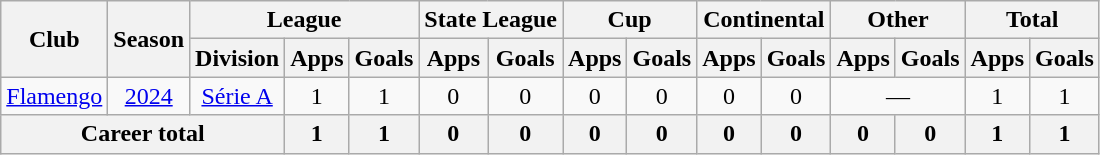<table class="wikitable" style="text-align: center">
<tr>
<th rowspan="2">Club</th>
<th rowspan="2">Season</th>
<th colspan="3">League</th>
<th colspan="2">State League</th>
<th colspan="2">Cup</th>
<th colspan="2">Continental</th>
<th colspan="2">Other</th>
<th colspan="2">Total</th>
</tr>
<tr>
<th>Division</th>
<th>Apps</th>
<th>Goals</th>
<th>Apps</th>
<th>Goals</th>
<th>Apps</th>
<th>Goals</th>
<th>Apps</th>
<th>Goals</th>
<th>Apps</th>
<th>Goals</th>
<th>Apps</th>
<th>Goals</th>
</tr>
<tr>
<td><a href='#'>Flamengo</a></td>
<td><a href='#'>2024</a></td>
<td><a href='#'>Série A</a></td>
<td>1</td>
<td>1</td>
<td>0</td>
<td>0</td>
<td>0</td>
<td>0</td>
<td>0</td>
<td>0</td>
<td colspan="2">—</td>
<td>1</td>
<td>1</td>
</tr>
<tr>
<th colspan="3">Career total</th>
<th>1</th>
<th>1</th>
<th>0</th>
<th>0</th>
<th>0</th>
<th>0</th>
<th>0</th>
<th>0</th>
<th>0</th>
<th>0</th>
<th>1</th>
<th>1</th>
</tr>
</table>
